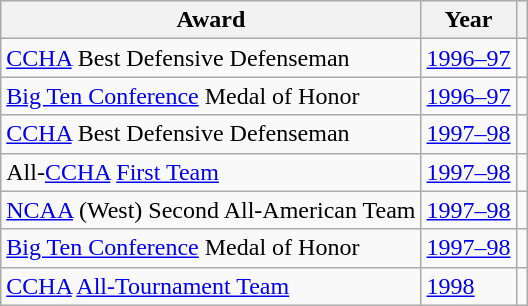<table class="wikitable">
<tr>
<th>Award</th>
<th>Year</th>
<th></th>
</tr>
<tr>
<td><a href='#'>CCHA</a> Best Defensive Defenseman</td>
<td><a href='#'>1996–97</a></td>
<td></td>
</tr>
<tr>
<td><a href='#'>Big Ten Conference</a> Medal of Honor</td>
<td><a href='#'>1996–97</a></td>
<td></td>
</tr>
<tr>
<td><a href='#'>CCHA</a> Best Defensive Defenseman</td>
<td><a href='#'>1997–98</a></td>
<td></td>
</tr>
<tr>
<td>All-<a href='#'>CCHA</a> <a href='#'>First Team</a></td>
<td><a href='#'>1997–98</a></td>
<td></td>
</tr>
<tr>
<td><a href='#'>NCAA</a> (West) Second All-American Team</td>
<td><a href='#'>1997–98</a></td>
<td></td>
</tr>
<tr>
<td><a href='#'>Big Ten Conference</a> Medal of Honor</td>
<td><a href='#'>1997–98</a></td>
<td></td>
</tr>
<tr>
<td><a href='#'>CCHA</a> <a href='#'>All-Tournament Team</a></td>
<td><a href='#'>1998</a></td>
<td></td>
</tr>
</table>
